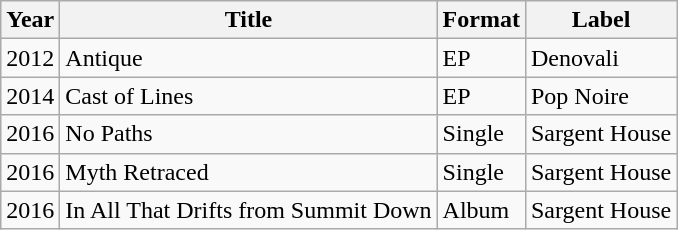<table class="wikitable">
<tr>
<th>Year</th>
<th>Title</th>
<th>Format</th>
<th>Label</th>
</tr>
<tr>
<td>2012</td>
<td>Antique</td>
<td>EP</td>
<td>Denovali</td>
</tr>
<tr>
<td>2014</td>
<td>Cast of Lines</td>
<td>EP</td>
<td>Pop Noire</td>
</tr>
<tr>
<td>2016</td>
<td>No Paths</td>
<td>Single</td>
<td>Sargent House</td>
</tr>
<tr>
<td>2016</td>
<td>Myth Retraced</td>
<td>Single</td>
<td>Sargent House</td>
</tr>
<tr>
<td>2016</td>
<td>In All That Drifts from Summit Down</td>
<td>Album</td>
<td>Sargent House</td>
</tr>
</table>
